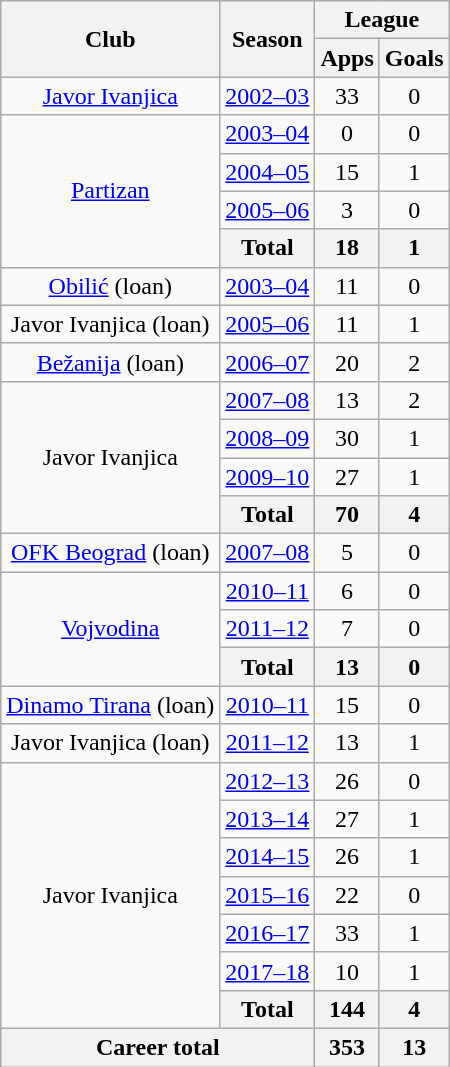<table class="wikitable" style="text-align:center">
<tr>
<th rowspan="2">Club</th>
<th rowspan="2">Season</th>
<th colspan="2">League</th>
</tr>
<tr>
<th>Apps</th>
<th>Goals</th>
</tr>
<tr>
<td><a href='#'>Javor Ivanjica</a></td>
<td><a href='#'>2002–03</a></td>
<td>33</td>
<td>0</td>
</tr>
<tr>
<td rowspan="4"><a href='#'>Partizan</a></td>
<td><a href='#'>2003–04</a></td>
<td>0</td>
<td>0</td>
</tr>
<tr>
<td><a href='#'>2004–05</a></td>
<td>15</td>
<td>1</td>
</tr>
<tr>
<td><a href='#'>2005–06</a></td>
<td>3</td>
<td>0</td>
</tr>
<tr>
<th>Total</th>
<th>18</th>
<th>1</th>
</tr>
<tr>
<td><a href='#'>Obilić</a> (loan)</td>
<td><a href='#'>2003–04</a></td>
<td>11</td>
<td>0</td>
</tr>
<tr>
<td>Javor Ivanjica (loan)</td>
<td><a href='#'>2005–06</a></td>
<td>11</td>
<td>1</td>
</tr>
<tr>
<td><a href='#'>Bežanija</a> (loan)</td>
<td><a href='#'>2006–07</a></td>
<td>20</td>
<td>2</td>
</tr>
<tr>
<td rowspan="4">Javor Ivanjica</td>
<td><a href='#'>2007–08</a></td>
<td>13</td>
<td>2</td>
</tr>
<tr>
<td><a href='#'>2008–09</a></td>
<td>30</td>
<td>1</td>
</tr>
<tr>
<td><a href='#'>2009–10</a></td>
<td>27</td>
<td>1</td>
</tr>
<tr>
<th>Total</th>
<th>70</th>
<th>4</th>
</tr>
<tr>
<td><a href='#'>OFK Beograd</a> (loan)</td>
<td><a href='#'>2007–08</a></td>
<td>5</td>
<td>0</td>
</tr>
<tr>
<td rowspan="3"><a href='#'>Vojvodina</a></td>
<td><a href='#'>2010–11</a></td>
<td>6</td>
<td>0</td>
</tr>
<tr>
<td><a href='#'>2011–12</a></td>
<td>7</td>
<td>0</td>
</tr>
<tr>
<th>Total</th>
<th>13</th>
<th>0</th>
</tr>
<tr>
<td><a href='#'>Dinamo Tirana</a> (loan)</td>
<td><a href='#'>2010–11</a></td>
<td>15</td>
<td>0</td>
</tr>
<tr>
<td>Javor Ivanjica (loan)</td>
<td><a href='#'>2011–12</a></td>
<td>13</td>
<td>1</td>
</tr>
<tr>
<td rowspan="7">Javor Ivanjica</td>
<td><a href='#'>2012–13</a></td>
<td>26</td>
<td>0</td>
</tr>
<tr>
<td><a href='#'>2013–14</a></td>
<td>27</td>
<td>1</td>
</tr>
<tr>
<td><a href='#'>2014–15</a></td>
<td>26</td>
<td>1</td>
</tr>
<tr>
<td><a href='#'>2015–16</a></td>
<td>22</td>
<td>0</td>
</tr>
<tr>
<td><a href='#'>2016–17</a></td>
<td>33</td>
<td>1</td>
</tr>
<tr>
<td><a href='#'>2017–18</a></td>
<td>10</td>
<td>1</td>
</tr>
<tr>
<th>Total</th>
<th>144</th>
<th>4</th>
</tr>
<tr>
<th colspan="2">Career total</th>
<th>353</th>
<th>13</th>
</tr>
</table>
